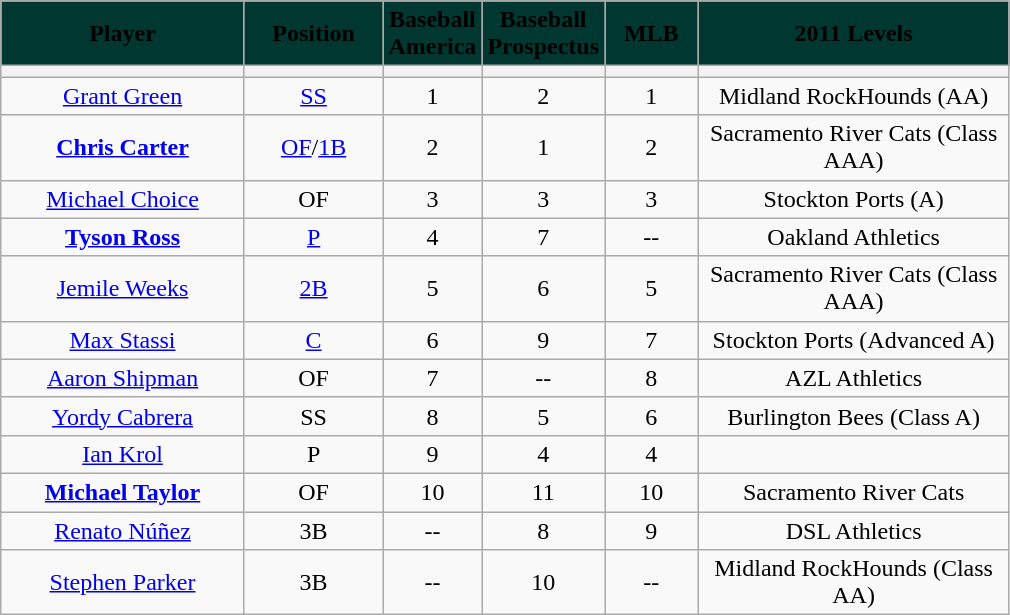<table class="wikitable" style="text-align:center;">
<tr>
<th style="background:#003831;" color:white;"><span>Player</span></th>
<th style="background:#003831;" color:white;"><span>Position</span></th>
<th style="background:#003831;" color:white;"><span>Baseball America</span></th>
<th style="background:#003831;" color:white;"><span>Baseball Prospectus</span></th>
<th style="background:#003831;" color:white;"><span>MLB</span></th>
<th style="background:#003831;" color:white;"><span>2011 Levels</span></th>
</tr>
<tr>
<th width=155></th>
<th width=85></th>
<th width=55></th>
<th width=55></th>
<th width=55></th>
<th width=200></th>
</tr>
<tr>
<td><a href='#'>Grant Green</a></td>
<td><a href='#'>SS</a></td>
<td>1</td>
<td>2</td>
<td>1</td>
<td>Midland RockHounds (AA)</td>
</tr>
<tr>
<td><strong><a href='#'>Chris Carter</a></strong></td>
<td><a href='#'>OF</a>/<a href='#'>1B</a></td>
<td>2</td>
<td>1</td>
<td>2</td>
<td>Sacramento River Cats (Class AAA)</td>
</tr>
<tr>
<td><a href='#'>Michael Choice</a></td>
<td>OF</td>
<td>3</td>
<td>3</td>
<td>3</td>
<td>Stockton Ports (A)</td>
</tr>
<tr>
<td><strong><a href='#'>Tyson Ross</a></strong></td>
<td><a href='#'>P</a></td>
<td>4</td>
<td>7</td>
<td>--</td>
<td>Oakland Athletics</td>
</tr>
<tr>
<td><a href='#'>Jemile Weeks</a></td>
<td><a href='#'>2B</a></td>
<td>5</td>
<td>6</td>
<td>5</td>
<td>Sacramento River Cats (Class AAA)</td>
</tr>
<tr>
<td><a href='#'>Max Stassi</a></td>
<td><a href='#'>C</a></td>
<td>6</td>
<td>9</td>
<td>7</td>
<td>Stockton Ports (Advanced A)</td>
</tr>
<tr>
<td><a href='#'>Aaron Shipman</a></td>
<td>OF</td>
<td>7</td>
<td>--</td>
<td>8</td>
<td>AZL Athletics</td>
</tr>
<tr>
<td><a href='#'>Yordy Cabrera</a></td>
<td>SS</td>
<td>8</td>
<td>5</td>
<td>6</td>
<td>Burlington Bees (Class A)</td>
</tr>
<tr>
<td><a href='#'>Ian Krol</a></td>
<td>P</td>
<td>9</td>
<td>4</td>
<td>4</td>
<td></td>
</tr>
<tr>
<td><strong><a href='#'>Michael Taylor</a></strong></td>
<td>OF</td>
<td>10</td>
<td>11</td>
<td>10</td>
<td>Sacramento River Cats</td>
</tr>
<tr>
<td><a href='#'>Renato Núñez</a></td>
<td>3B</td>
<td>--</td>
<td>8</td>
<td>9</td>
<td>DSL Athletics</td>
</tr>
<tr>
<td><a href='#'>Stephen Parker</a></td>
<td>3B</td>
<td>--</td>
<td>10</td>
<td>--</td>
<td>Midland RockHounds (Class AA)</td>
</tr>
</table>
